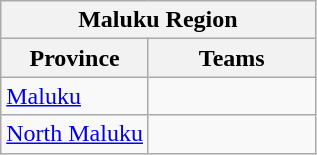<table class="wikitable sortable">
<tr>
<th colspan="2"><strong>Maluku Region</strong></th>
</tr>
<tr>
<th style="width:47%;">Province</th>
<th style="width:53%;">Teams</th>
</tr>
<tr>
<td> <a href='#'>Maluku</a></td>
<td></td>
</tr>
<tr>
<td> <a href='#'>North Maluku</a></td>
<td></td>
</tr>
</table>
